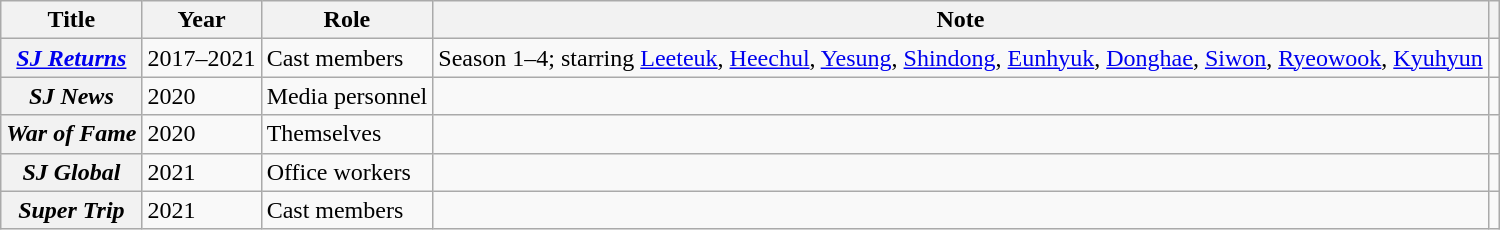<table class="wikitable plainrowheaders sortable">
<tr>
<th scope="col">Title</th>
<th scope="col">Year</th>
<th scope="col">Role</th>
<th scope="col" class="unsortable">Note</th>
<th scope="col" class="unsortable"></th>
</tr>
<tr>
<th scope="row"><em><a href='#'>SJ Returns</a></em></th>
<td>2017–2021</td>
<td>Cast members</td>
<td>Season 1–4; starring <a href='#'>Leeteuk</a>, <a href='#'>Heechul</a>, <a href='#'>Yesung</a>, <a href='#'>Shindong</a>, <a href='#'>Eunhyuk</a>, <a href='#'>Donghae</a>, <a href='#'>Siwon</a>, <a href='#'>Ryeowook</a>, <a href='#'>Kyuhyun</a></td>
<td style="text-align:center;"></td>
</tr>
<tr>
<th scope="row"><em>SJ News</em></th>
<td>2020</td>
<td>Media personnel</td>
<td></td>
<td style="text-align:center;"></td>
</tr>
<tr>
<th scope="row"><em>War of Fame</em></th>
<td>2020</td>
<td>Themselves</td>
<td></td>
<td style="text-align:center;"></td>
</tr>
<tr>
<th scope="row"><em>SJ Global</em></th>
<td>2021</td>
<td>Office workers</td>
<td></td>
<td style="text-align:center;"></td>
</tr>
<tr>
<th scope="row"><em>Super Trip</em></th>
<td>2021</td>
<td>Cast members</td>
<td></td>
<td></td>
</tr>
</table>
